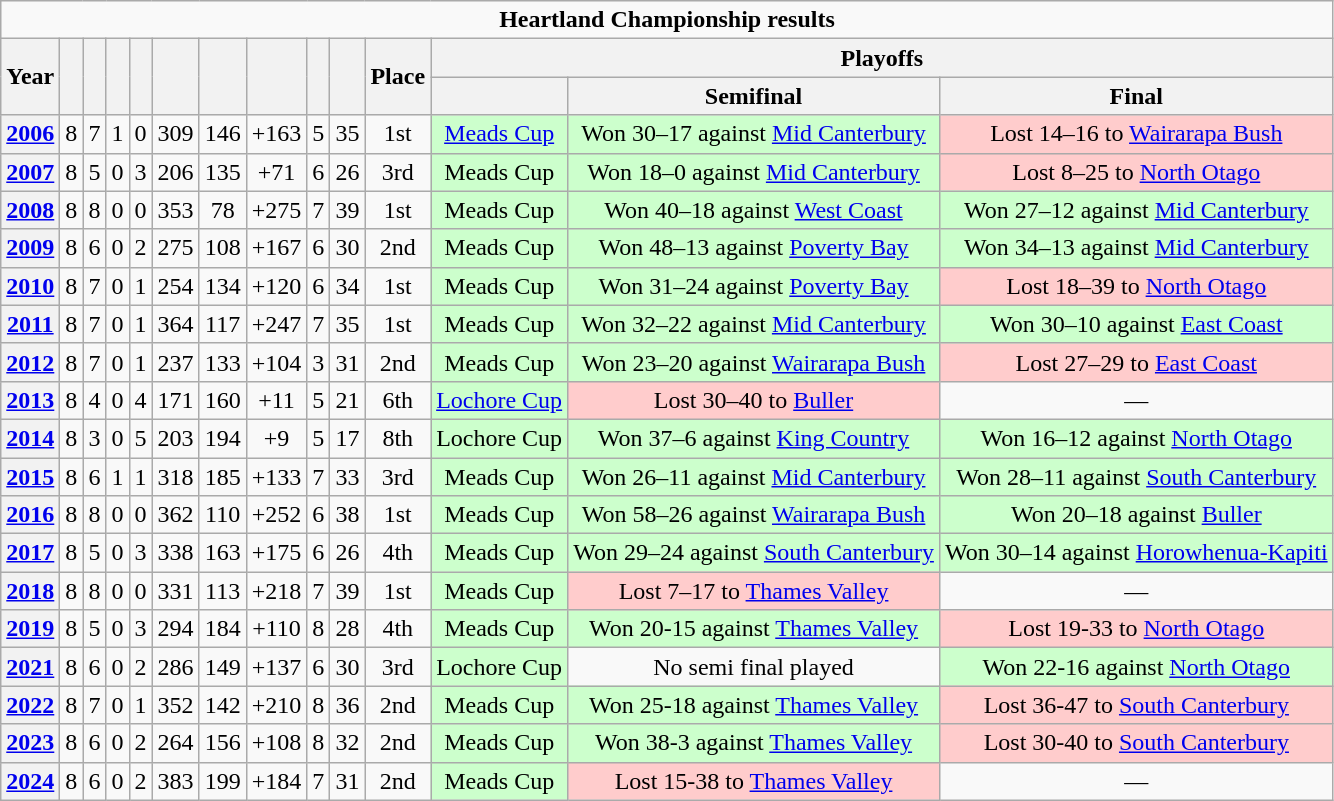<table class="wikitable" style="text-align:center">
<tr>
<td colspan=14><strong>Heartland Championship results</strong></td>
</tr>
<tr>
<th rowspan=2>Year</th>
<th rowspan=2></th>
<th rowspan=2></th>
<th rowspan=2></th>
<th rowspan=2></th>
<th rowspan=2></th>
<th rowspan=2></th>
<th rowspan=2></th>
<th rowspan=2></th>
<th rowspan=2></th>
<th rowspan=2>Place</th>
<th colspan=3>Playoffs</th>
</tr>
<tr>
<th></th>
<th>Semifinal</th>
<th>Final</th>
</tr>
<tr>
<th><a href='#'>2006</a></th>
<td>8</td>
<td>7</td>
<td>1</td>
<td>0</td>
<td>309</td>
<td>146</td>
<td>+163</td>
<td>5</td>
<td>35</td>
<td>1st</td>
<td style="background: #cfc;"><a href='#'>Meads Cup</a></td>
<td style="background: #cfc;">Won 30–17 against <a href='#'>Mid Canterbury</a></td>
<td style="background: #ffcccc;">Lost 14–16 to <a href='#'>Wairarapa Bush</a></td>
</tr>
<tr>
<th><a href='#'>2007</a></th>
<td>8</td>
<td>5</td>
<td>0</td>
<td>3</td>
<td>206</td>
<td>135</td>
<td>+71</td>
<td>6</td>
<td>26</td>
<td>3rd</td>
<td style="background: #cfc;">Meads Cup</td>
<td style="background: #cfc;">Won 18–0 against <a href='#'>Mid Canterbury</a></td>
<td style="background: #ffcccc;">Lost 8–25 to <a href='#'>North Otago</a></td>
</tr>
<tr>
<th><a href='#'>2008</a></th>
<td>8</td>
<td>8</td>
<td>0</td>
<td>0</td>
<td>353</td>
<td>78</td>
<td>+275</td>
<td>7</td>
<td>39</td>
<td>1st</td>
<td style="background: #cfc;">Meads Cup</td>
<td style="background: #cfc;">Won 40–18 against <a href='#'>West Coast</a></td>
<td style="background: #cfc;">Won 27–12 against <a href='#'>Mid Canterbury</a></td>
</tr>
<tr>
<th><a href='#'>2009</a></th>
<td>8</td>
<td>6</td>
<td>0</td>
<td>2</td>
<td>275</td>
<td>108</td>
<td>+167</td>
<td>6</td>
<td>30</td>
<td>2nd</td>
<td style="background: #cfc;">Meads Cup</td>
<td style="background: #cfc;">Won 48–13 against <a href='#'>Poverty Bay</a></td>
<td style="background: #cfc;">Won 34–13 against <a href='#'>Mid Canterbury</a></td>
</tr>
<tr>
<th><a href='#'>2010</a></th>
<td>8</td>
<td>7</td>
<td>0</td>
<td>1</td>
<td>254</td>
<td>134</td>
<td>+120</td>
<td>6</td>
<td>34</td>
<td>1st</td>
<td style="background: #cfc;">Meads Cup</td>
<td style="background: #cfc;">Won 31–24 against <a href='#'>Poverty Bay</a></td>
<td style="background: #ffcccc;">Lost 18–39 to <a href='#'>North Otago</a></td>
</tr>
<tr>
<th><a href='#'>2011</a></th>
<td>8</td>
<td>7</td>
<td>0</td>
<td>1</td>
<td>364</td>
<td>117</td>
<td>+247</td>
<td>7</td>
<td>35</td>
<td>1st</td>
<td style="background: #cfc;">Meads Cup</td>
<td style="background: #cfc;">Won 32–22 against <a href='#'>Mid Canterbury</a></td>
<td style="background: #cfc;">Won 30–10 against <a href='#'>East Coast</a></td>
</tr>
<tr>
<th><a href='#'>2012</a></th>
<td>8</td>
<td>7</td>
<td>0</td>
<td>1</td>
<td>237</td>
<td>133</td>
<td>+104</td>
<td>3</td>
<td>31</td>
<td>2nd</td>
<td style="background: #cfc;">Meads Cup</td>
<td style="background: #cfc;">Won 23–20 against <a href='#'>Wairarapa Bush</a></td>
<td style="background: #ffcccc;">Lost 27–29 to <a href='#'>East Coast</a></td>
</tr>
<tr>
<th><a href='#'>2013</a></th>
<td>8</td>
<td>4</td>
<td>0</td>
<td>4</td>
<td>171</td>
<td>160</td>
<td>+11</td>
<td>5</td>
<td>21</td>
<td>6th</td>
<td style="background: #cfc;"><a href='#'>Lochore Cup</a></td>
<td style="background: #ffcccc;">Lost 30–40 to <a href='#'>Buller</a></td>
<td>—</td>
</tr>
<tr>
<th><a href='#'>2014</a></th>
<td>8</td>
<td>3</td>
<td>0</td>
<td>5</td>
<td>203</td>
<td>194</td>
<td>+9</td>
<td>5</td>
<td>17</td>
<td>8th</td>
<td style="background: #cfc;">Lochore Cup</td>
<td style="background: #cfc;">Won 37–6 against <a href='#'>King Country</a></td>
<td style="background: #cfc;">Won 16–12 against <a href='#'>North Otago</a></td>
</tr>
<tr>
<th><a href='#'>2015</a></th>
<td>8</td>
<td>6</td>
<td>1</td>
<td>1</td>
<td>318</td>
<td>185</td>
<td>+133</td>
<td>7</td>
<td>33</td>
<td>3rd</td>
<td style="background: #cfc;">Meads Cup</td>
<td style="background: #cfc;">Won 26–11 against <a href='#'>Mid Canterbury</a></td>
<td style="background: #cfc;">Won 28–11 against <a href='#'>South Canterbury</a></td>
</tr>
<tr>
<th><a href='#'>2016</a></th>
<td>8</td>
<td>8</td>
<td>0</td>
<td>0</td>
<td>362</td>
<td>110</td>
<td>+252</td>
<td>6</td>
<td>38</td>
<td>1st</td>
<td style="background: #cfc;">Meads Cup</td>
<td style="background: #cfc;">Won 58–26 against <a href='#'>Wairarapa Bush</a></td>
<td style="background: #cfc;">Won 20–18 against <a href='#'>Buller</a></td>
</tr>
<tr>
<th><a href='#'>2017</a></th>
<td>8</td>
<td>5</td>
<td>0</td>
<td>3</td>
<td>338</td>
<td>163</td>
<td>+175</td>
<td>6</td>
<td>26</td>
<td>4th</td>
<td style="background: #cfc;">Meads Cup</td>
<td style="background: #cfc;">Won 29–24 against <a href='#'>South Canterbury</a></td>
<td style="background: #cfc;">Won 30–14 against <a href='#'>Horowhenua-Kapiti</a></td>
</tr>
<tr>
<th><a href='#'>2018</a></th>
<td>8</td>
<td>8</td>
<td>0</td>
<td>0</td>
<td>331</td>
<td>113</td>
<td>+218</td>
<td>7</td>
<td>39</td>
<td>1st</td>
<td style="background: #cfc;">Meads Cup</td>
<td style="background: #ffcccc;">Lost 7–17 to <a href='#'>Thames Valley</a></td>
<td>—</td>
</tr>
<tr>
<th><a href='#'>2019</a></th>
<td>8</td>
<td>5</td>
<td>0</td>
<td>3</td>
<td>294</td>
<td>184</td>
<td>+110</td>
<td>8</td>
<td>28</td>
<td>4th</td>
<td style="background: #cfc;">Meads Cup</td>
<td style="background: #cfc;">Won 20-15 against <a href='#'>Thames Valley</a></td>
<td style="background: #ffcccc;">Lost 19-33 to <a href='#'>North Otago</a></td>
</tr>
<tr>
<th><a href='#'>2021</a></th>
<td>8</td>
<td>6</td>
<td>0</td>
<td>2</td>
<td>286</td>
<td>149</td>
<td>+137</td>
<td>6</td>
<td>30</td>
<td>3rd</td>
<td style="background: #cfc;">Lochore Cup</td>
<td>No semi final played</td>
<td style="background: #cfc;">Won 22-16 against <a href='#'>North Otago</a></td>
</tr>
<tr>
<th><a href='#'>2022</a></th>
<td>8</td>
<td>7</td>
<td>0</td>
<td>1</td>
<td>352</td>
<td>142</td>
<td>+210</td>
<td>8</td>
<td>36</td>
<td>2nd</td>
<td style="background: #cfc;">Meads Cup</td>
<td style="background: #cfc;">Won 25-18 against <a href='#'>Thames Valley</a></td>
<td style="background: #ffcccc;">Lost 36-47 to <a href='#'>South Canterbury</a></td>
</tr>
<tr>
<th><a href='#'>2023</a></th>
<td>8</td>
<td>6</td>
<td>0</td>
<td>2</td>
<td>264</td>
<td>156</td>
<td>+108</td>
<td>8</td>
<td>32</td>
<td>2nd</td>
<td style="background: #cfc;">Meads Cup</td>
<td style="background: #cfc;">Won 38-3 against <a href='#'>Thames Valley</a></td>
<td style="background: #ffcccc;">Lost 30-40 to <a href='#'>South Canterbury</a></td>
</tr>
<tr>
<th><a href='#'>2024</a></th>
<td>8</td>
<td>6</td>
<td>0</td>
<td>2</td>
<td>383</td>
<td>199</td>
<td>+184</td>
<td>7</td>
<td>31</td>
<td>2nd</td>
<td style="background: #cfc;">Meads Cup</td>
<td style="background: #ffcccc;">Lost 15-38 to <a href='#'>Thames Valley</a></td>
<td>—</td>
</tr>
</table>
